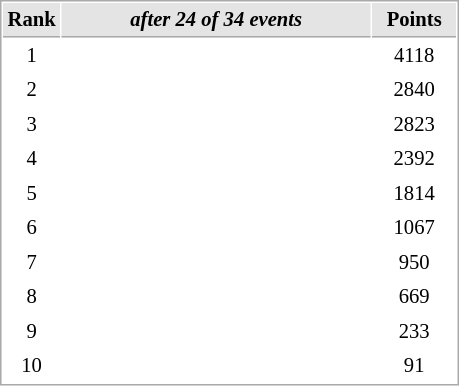<table cellspacing="1" cellpadding="3" style="border:1px solid #AAAAAA;font-size:86%">
<tr style="background-color: #E4E4E4;">
<th style="border-bottom:1px solid #AAAAAA; width: 10px;">Rank</th>
<th style="border-bottom:1px solid #AAAAAA; width: 200px;"><em>after 24 of 34 events</em></th>
<th style="border-bottom:1px solid #AAAAAA; width: 50px;">Points</th>
</tr>
<tr>
<td align=center>1</td>
<td></td>
<td align=center>4118</td>
</tr>
<tr>
<td align=center>2</td>
<td></td>
<td align=center>2840</td>
</tr>
<tr>
<td align=center>3</td>
<td></td>
<td align=center>2823</td>
</tr>
<tr>
<td align=center>4</td>
<td></td>
<td align=center>2392</td>
</tr>
<tr>
<td align=center>5</td>
<td></td>
<td align=center>1814</td>
</tr>
<tr>
<td align=center>6</td>
<td></td>
<td align=center>1067</td>
</tr>
<tr>
<td align=center>7</td>
<td></td>
<td align=center>950</td>
</tr>
<tr>
<td align=center>8</td>
<td></td>
<td align=center>669</td>
</tr>
<tr>
<td align=center>9</td>
<td></td>
<td align=center>233</td>
</tr>
<tr>
<td align=center>10</td>
<td></td>
<td align=center>91</td>
</tr>
</table>
